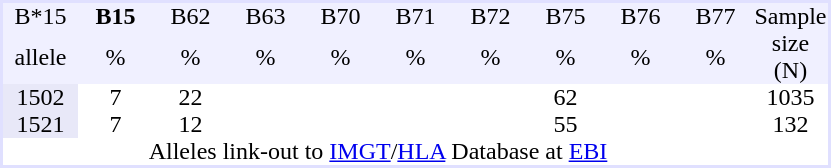<table border="0" cellspacing="0" cellpadding="0" align="left" style="text-align:center; background:#ffffff; margin-right: 3em; border:2px #e0e0ff solid;">
<tr style="background:#f0f0ff">
<td style="width:50px">B*15</td>
<td style="width:50px"><strong>B15</strong></td>
<td style="width:50px">B62</td>
<td style="width:50px">B63</td>
<td style="width:50px">B70</td>
<td style="width:50px">B71</td>
<td style="width:50px">B72</td>
<td style="width:50px">B75</td>
<td style="width:50px">B76</td>
<td style="width:50px">B77</td>
<td style="width:50px">Sample</td>
</tr>
<tr style="background:#f0f0ff">
<td>allele</td>
<td>%</td>
<td>%</td>
<td>%</td>
<td>%</td>
<td>%</td>
<td>%</td>
<td>%</td>
<td>%</td>
<td>%</td>
<td>size (N)</td>
</tr>
<tr>
<td style = "background:#e8e8f8">1502</td>
<td>7</td>
<td>22</td>
<td></td>
<td></td>
<td></td>
<td></td>
<td>62</td>
<td></td>
<td></td>
<td>1035</td>
</tr>
<tr>
<td style = "background:#e8e8f8">1521</td>
<td>7</td>
<td>12</td>
<td></td>
<td></td>
<td></td>
<td></td>
<td>55</td>
<td></td>
<td></td>
<td>132</td>
</tr>
<tr>
<td colspan = 10>Alleles link-out to <a href='#'>IMGT</a>/<a href='#'>HLA</a> Database at <a href='#'>EBI</a></td>
</tr>
</table>
